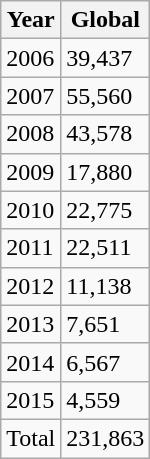<table class="wikitable">
<tr>
<th>Year</th>
<th>Global</th>
</tr>
<tr>
<td>2006</td>
<td>39,437</td>
</tr>
<tr>
<td>2007</td>
<td>55,560</td>
</tr>
<tr>
<td>2008</td>
<td>43,578</td>
</tr>
<tr>
<td>2009</td>
<td>17,880</td>
</tr>
<tr>
<td>2010</td>
<td>22,775</td>
</tr>
<tr>
<td>2011</td>
<td>22,511</td>
</tr>
<tr>
<td>2012</td>
<td>11,138</td>
</tr>
<tr>
<td>2013</td>
<td>7,651</td>
</tr>
<tr>
<td>2014</td>
<td>6,567</td>
</tr>
<tr>
<td>2015</td>
<td>4,559</td>
</tr>
<tr>
<td>Total</td>
<td>231,863</td>
</tr>
</table>
